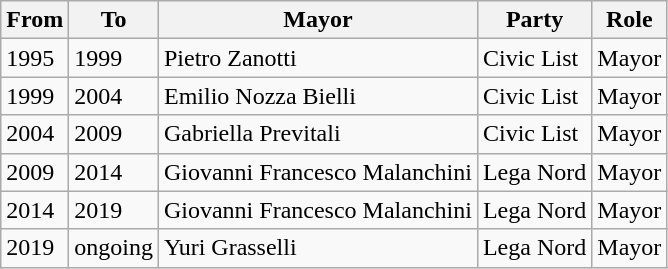<table class="wikitable sortable">
<tr>
<th scope="col">From</th>
<th scope="col">To</th>
<th scope="col">Mayor</th>
<th scope="col">Party</th>
<th scope="col" class="unsortable">Role</th>
</tr>
<tr>
<td>1995</td>
<td>1999</td>
<td>Pietro Zanotti</td>
<td>Civic List</td>
<td>Mayor</td>
</tr>
<tr>
<td>1999</td>
<td>2004</td>
<td>Emilio Nozza Bielli</td>
<td>Civic List</td>
<td>Mayor</td>
</tr>
<tr>
<td>2004</td>
<td>2009</td>
<td>Gabriella Previtali</td>
<td>Civic List</td>
<td>Mayor</td>
</tr>
<tr>
<td>2009</td>
<td>2014</td>
<td>Giovanni Francesco Malanchini</td>
<td>Lega Nord</td>
<td>Mayor</td>
</tr>
<tr>
<td>2014</td>
<td>2019</td>
<td>Giovanni Francesco Malanchini</td>
<td>Lega Nord</td>
<td>Mayor</td>
</tr>
<tr>
<td>2019</td>
<td>ongoing</td>
<td>Yuri Grasselli</td>
<td>Lega Nord</td>
<td>Mayor</td>
</tr>
</table>
